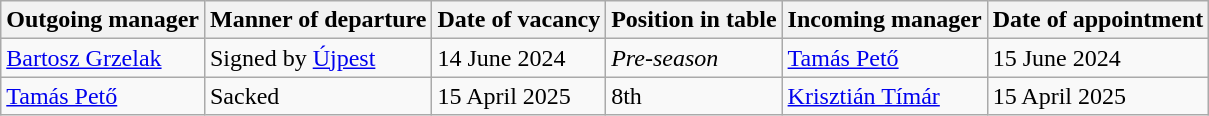<table class="wikitable sortable">
<tr>
<th>Outgoing manager</th>
<th>Manner of departure</th>
<th>Date of vacancy</th>
<th>Position in table</th>
<th>Incoming manager</th>
<th>Date of appointment</th>
</tr>
<tr>
<td> <a href='#'>Bartosz Grzelak</a></td>
<td>Signed by <a href='#'>Újpest</a></td>
<td>14 June 2024</td>
<td rowspan="1"><em>Pre-season</em></td>
<td> <a href='#'>Tamás Pető</a></td>
<td>15 June 2024</td>
</tr>
<tr>
<td> <a href='#'>Tamás Pető</a></td>
<td>Sacked</td>
<td>15 April 2025</td>
<td>8th</td>
<td> <a href='#'>Krisztián Tímár</a></td>
<td>15 April 2025</td>
</tr>
</table>
